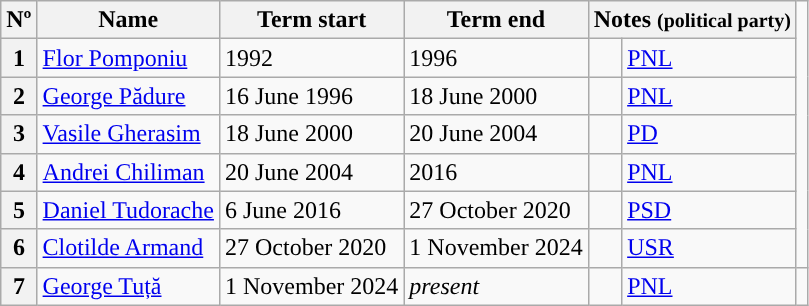<table class="wikitable">
<tr>
<th>Nº</th>
<th>Name</th>
<th>Term start</th>
<th>Term end</th>
<th colspan=2>Notes <small>(political party)</small></th>
</tr>
<tr>
<th>1</th>
<td><a href='#'>Flor Pomponiu</a></td>
<td>1992</td>
<td>1996</td>
<td style="background:"></td>
<td><a href='#'>PNL</a></td>
</tr>
<tr>
<th>2</th>
<td><a href='#'>George Pădure</a></td>
<td>16 June 1996</td>
<td>18 June 2000</td>
<td style="background:"></td>
<td><a href='#'>PNL</a></td>
</tr>
<tr>
<th>3</th>
<td><a href='#'>Vasile Gherasim</a></td>
<td>18 June 2000</td>
<td>20 June 2004</td>
<td style="background:"></td>
<td><a href='#'>PD</a></td>
</tr>
<tr>
<th>4</th>
<td><a href='#'>Andrei Chiliman</a></td>
<td>20 June 2004</td>
<td>2016</td>
<td style="background:"></td>
<td><a href='#'>PNL</a></td>
</tr>
<tr>
<th>5</th>
<td><a href='#'>Daniel Tudorache</a></td>
<td>6 June 2016</td>
<td>27 October 2020</td>
<td style="background:"></td>
<td><a href='#'>PSD</a></td>
</tr>
<tr>
<th>6</th>
<td><a href='#'>Clotilde Armand</a></td>
<td>27 October 2020</td>
<td>1 November 2024</td>
<td style="background:"></td>
<td><a href='#'>USR</a></td>
</tr>
<tr>
<th>7</th>
<td><a href='#'>George Tuță</a></td>
<td>1 November 2024</td>
<td><em>present</em></td>
<td style="background:"></td>
<td><a href='#'>PNL</a></td>
<td></td>
</tr>
</table>
